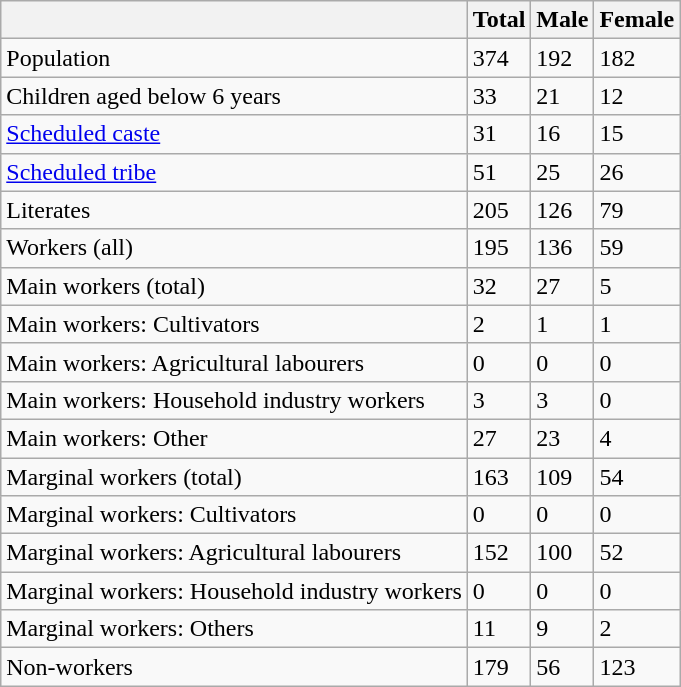<table class="wikitable sortable">
<tr>
<th></th>
<th>Total</th>
<th>Male</th>
<th>Female</th>
</tr>
<tr>
<td>Population</td>
<td>374</td>
<td>192</td>
<td>182</td>
</tr>
<tr>
<td>Children aged below 6 years</td>
<td>33</td>
<td>21</td>
<td>12</td>
</tr>
<tr>
<td><a href='#'>Scheduled caste</a></td>
<td>31</td>
<td>16</td>
<td>15</td>
</tr>
<tr>
<td><a href='#'>Scheduled tribe</a></td>
<td>51</td>
<td>25</td>
<td>26</td>
</tr>
<tr>
<td>Literates</td>
<td>205</td>
<td>126</td>
<td>79</td>
</tr>
<tr>
<td>Workers (all)</td>
<td>195</td>
<td>136</td>
<td>59</td>
</tr>
<tr>
<td>Main workers (total)</td>
<td>32</td>
<td>27</td>
<td>5</td>
</tr>
<tr>
<td>Main workers: Cultivators</td>
<td>2</td>
<td>1</td>
<td>1</td>
</tr>
<tr>
<td>Main workers: Agricultural labourers</td>
<td>0</td>
<td>0</td>
<td>0</td>
</tr>
<tr>
<td>Main workers: Household industry workers</td>
<td>3</td>
<td>3</td>
<td>0</td>
</tr>
<tr>
<td>Main workers: Other</td>
<td>27</td>
<td>23</td>
<td>4</td>
</tr>
<tr>
<td>Marginal workers (total)</td>
<td>163</td>
<td>109</td>
<td>54</td>
</tr>
<tr>
<td>Marginal workers: Cultivators</td>
<td>0</td>
<td>0</td>
<td>0</td>
</tr>
<tr>
<td>Marginal workers: Agricultural labourers</td>
<td>152</td>
<td>100</td>
<td>52</td>
</tr>
<tr>
<td>Marginal workers: Household industry workers</td>
<td>0</td>
<td>0</td>
<td>0</td>
</tr>
<tr>
<td>Marginal workers: Others</td>
<td>11</td>
<td>9</td>
<td>2</td>
</tr>
<tr>
<td>Non-workers</td>
<td>179</td>
<td>56</td>
<td>123</td>
</tr>
</table>
